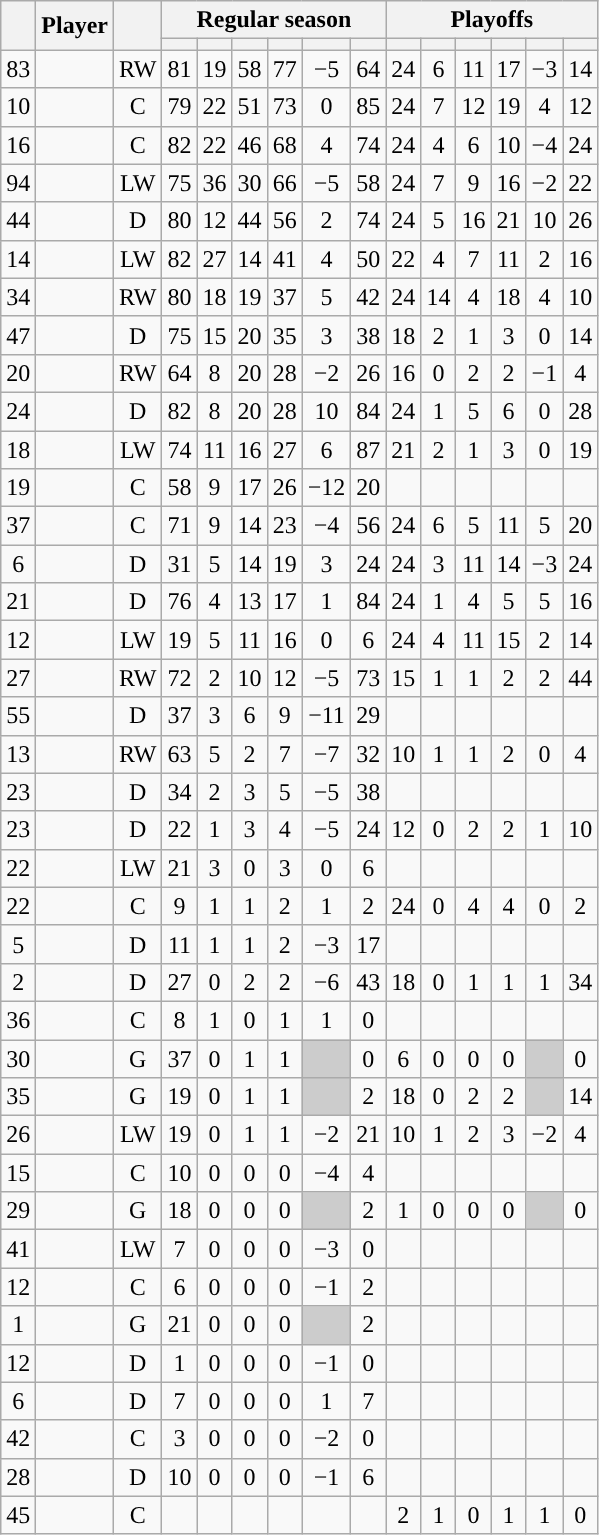<table class="wikitable sortable plainrowheaders" style="text-align:center;">
<tr>
<th scope="col" data-sort-type="number" rowspan="2"></th>
<th scope="col" rowspan="2">Player</th>
<th scope="col" rowspan="2"></th>
<th scope=colgroup colspan=6>Regular season</th>
<th scope=colgroup colspan=6>Playoffs</th>
</tr>
<tr>
<th scope="col" data-sort-type="number"></th>
<th scope="col" data-sort-type="number"></th>
<th scope="col" data-sort-type="number"></th>
<th scope="col" data-sort-type="number"></th>
<th scope="col" data-sort-type="number"></th>
<th scope="col" data-sort-type="number"></th>
<th scope="col" data-sort-type="number"></th>
<th scope="col" data-sort-type="number"></th>
<th scope="col" data-sort-type="number"></th>
<th scope="col" data-sort-type="number"></th>
<th scope="col" data-sort-type="number"></th>
<th scope="col" data-sort-type="number"></th>
</tr>
<tr>
<td scope="row">83</td>
<td align="left"></td>
<td>RW</td>
<td>81</td>
<td>19</td>
<td>58</td>
<td>77</td>
<td>−5</td>
<td>64</td>
<td>24</td>
<td>6</td>
<td>11</td>
<td>17</td>
<td>−3</td>
<td>14</td>
</tr>
<tr>
<td scope="row">10</td>
<td align="left"></td>
<td>C</td>
<td>79</td>
<td>22</td>
<td>51</td>
<td>73</td>
<td>0</td>
<td>85</td>
<td>24</td>
<td>7</td>
<td>12</td>
<td>19</td>
<td>4</td>
<td>12</td>
</tr>
<tr>
<td scope="row">16</td>
<td align="left"></td>
<td>C</td>
<td>82</td>
<td>22</td>
<td>46</td>
<td>68</td>
<td>4</td>
<td>74</td>
<td>24</td>
<td>4</td>
<td>6</td>
<td>10</td>
<td>−4</td>
<td>24</td>
</tr>
<tr>
<td scope="row">94</td>
<td align="left"></td>
<td>LW</td>
<td>75</td>
<td>36</td>
<td>30</td>
<td>66</td>
<td>−5</td>
<td>58</td>
<td>24</td>
<td>7</td>
<td>9</td>
<td>16</td>
<td>−2</td>
<td>22</td>
</tr>
<tr>
<td scope="row">44</td>
<td align="left"></td>
<td>D</td>
<td>80</td>
<td>12</td>
<td>44</td>
<td>56</td>
<td>2</td>
<td>74</td>
<td>24</td>
<td>5</td>
<td>16</td>
<td>21</td>
<td>10</td>
<td>26</td>
</tr>
<tr>
<td scope="row">14</td>
<td align="left"></td>
<td>LW</td>
<td>82</td>
<td>27</td>
<td>14</td>
<td>41</td>
<td>4</td>
<td>50</td>
<td>22</td>
<td>4</td>
<td>7</td>
<td>11</td>
<td>2</td>
<td>16</td>
</tr>
<tr>
<td scope="row">34</td>
<td align="left"></td>
<td>RW</td>
<td>80</td>
<td>18</td>
<td>19</td>
<td>37</td>
<td>5</td>
<td>42</td>
<td>24</td>
<td>14</td>
<td>4</td>
<td>18</td>
<td>4</td>
<td>10</td>
</tr>
<tr>
<td scope="row">47</td>
<td align="left"></td>
<td>D</td>
<td>75</td>
<td>15</td>
<td>20</td>
<td>35</td>
<td>3</td>
<td>38</td>
<td>18</td>
<td>2</td>
<td>1</td>
<td>3</td>
<td>0</td>
<td>14</td>
</tr>
<tr>
<td scope="row">20</td>
<td align="left"></td>
<td>RW</td>
<td>64</td>
<td>8</td>
<td>20</td>
<td>28</td>
<td>−2</td>
<td>26</td>
<td>16</td>
<td>0</td>
<td>2</td>
<td>2</td>
<td>−1</td>
<td>4</td>
</tr>
<tr>
<td scope="row">24</td>
<td align="left"></td>
<td>D</td>
<td>82</td>
<td>8</td>
<td>20</td>
<td>28</td>
<td>10</td>
<td>84</td>
<td>24</td>
<td>1</td>
<td>5</td>
<td>6</td>
<td>0</td>
<td>28</td>
</tr>
<tr>
<td scope="row">18</td>
<td align="left"></td>
<td>LW</td>
<td>74</td>
<td>11</td>
<td>16</td>
<td>27</td>
<td>6</td>
<td>87</td>
<td>21</td>
<td>2</td>
<td>1</td>
<td>3</td>
<td>0</td>
<td>19</td>
</tr>
<tr>
<td scope="row">19</td>
<td align="left"></td>
<td>C</td>
<td>58</td>
<td>9</td>
<td>17</td>
<td>26</td>
<td>−12</td>
<td>20</td>
<td></td>
<td></td>
<td></td>
<td></td>
<td></td>
<td></td>
</tr>
<tr>
<td scope="row">37</td>
<td align="left"></td>
<td>C</td>
<td>71</td>
<td>9</td>
<td>14</td>
<td>23</td>
<td>−4</td>
<td>56</td>
<td>24</td>
<td>6</td>
<td>5</td>
<td>11</td>
<td>5</td>
<td>20</td>
</tr>
<tr>
<td scope="row">6</td>
<td align="left"></td>
<td>D</td>
<td>31</td>
<td>5</td>
<td>14</td>
<td>19</td>
<td>3</td>
<td>24</td>
<td>24</td>
<td>3</td>
<td>11</td>
<td>14</td>
<td>−3</td>
<td>24</td>
</tr>
<tr>
<td scope="row">21</td>
<td align="left"></td>
<td>D</td>
<td>76</td>
<td>4</td>
<td>13</td>
<td>17</td>
<td>1</td>
<td>84</td>
<td>24</td>
<td>1</td>
<td>4</td>
<td>5</td>
<td>5</td>
<td>16</td>
</tr>
<tr>
<td scope="row">12</td>
<td align="left"></td>
<td>LW</td>
<td>19</td>
<td>5</td>
<td>11</td>
<td>16</td>
<td>0</td>
<td>6</td>
<td>24</td>
<td>4</td>
<td>11</td>
<td>15</td>
<td>2</td>
<td>14</td>
</tr>
<tr>
<td scope="row">27</td>
<td align="left"></td>
<td>RW</td>
<td>72</td>
<td>2</td>
<td>10</td>
<td>12</td>
<td>−5</td>
<td>73</td>
<td>15</td>
<td>1</td>
<td>1</td>
<td>2</td>
<td>2</td>
<td>44</td>
</tr>
<tr>
<td scope="row">55</td>
<td align="left"></td>
<td>D</td>
<td>37</td>
<td>3</td>
<td>6</td>
<td>9</td>
<td>−11</td>
<td>29</td>
<td></td>
<td></td>
<td></td>
<td></td>
<td></td>
<td></td>
</tr>
<tr>
<td scope="row">13</td>
<td align="left"></td>
<td>RW</td>
<td>63</td>
<td>5</td>
<td>2</td>
<td>7</td>
<td>−7</td>
<td>32</td>
<td>10</td>
<td>1</td>
<td>1</td>
<td>2</td>
<td>0</td>
<td>4</td>
</tr>
<tr>
<td scope="row">23</td>
<td align="left"></td>
<td>D</td>
<td>34</td>
<td>2</td>
<td>3</td>
<td>5</td>
<td>−5</td>
<td>38</td>
<td></td>
<td></td>
<td></td>
<td></td>
<td></td>
<td></td>
</tr>
<tr>
<td scope="row">23</td>
<td align="left"></td>
<td>D</td>
<td>22</td>
<td>1</td>
<td>3</td>
<td>4</td>
<td>−5</td>
<td>24</td>
<td>12</td>
<td>0</td>
<td>2</td>
<td>2</td>
<td>1</td>
<td>10</td>
</tr>
<tr>
<td scope="row">22</td>
<td align="left"></td>
<td>LW</td>
<td>21</td>
<td>3</td>
<td>0</td>
<td>3</td>
<td>0</td>
<td>6</td>
<td></td>
<td></td>
<td></td>
<td></td>
<td></td>
<td></td>
</tr>
<tr>
<td scope="row">22</td>
<td align="left"></td>
<td>C</td>
<td>9</td>
<td>1</td>
<td>1</td>
<td>2</td>
<td>1</td>
<td>2</td>
<td>24</td>
<td>0</td>
<td>4</td>
<td>4</td>
<td>0</td>
<td>2</td>
</tr>
<tr>
<td scope="row">5</td>
<td align="left"></td>
<td>D</td>
<td>11</td>
<td>1</td>
<td>1</td>
<td>2</td>
<td>−3</td>
<td>17</td>
<td></td>
<td></td>
<td></td>
<td></td>
<td></td>
<td></td>
</tr>
<tr>
<td scope="row">2</td>
<td align="left"></td>
<td>D</td>
<td>27</td>
<td>0</td>
<td>2</td>
<td>2</td>
<td>−6</td>
<td>43</td>
<td>18</td>
<td>0</td>
<td>1</td>
<td>1</td>
<td>1</td>
<td>34</td>
</tr>
<tr>
<td scope="row">36</td>
<td align="left"></td>
<td>C</td>
<td>8</td>
<td>1</td>
<td>0</td>
<td>1</td>
<td>1</td>
<td>0</td>
<td></td>
<td></td>
<td></td>
<td></td>
<td></td>
<td></td>
</tr>
<tr>
<td scope="row">30</td>
<td align="left"></td>
<td>G</td>
<td>37</td>
<td>0</td>
<td>1</td>
<td>1</td>
<td style="background:#ccc"></td>
<td>0</td>
<td>6</td>
<td>0</td>
<td>0</td>
<td>0</td>
<td style="background:#ccc"></td>
<td>0</td>
</tr>
<tr>
<td scope="row">35</td>
<td align="left"></td>
<td>G</td>
<td>19</td>
<td>0</td>
<td>1</td>
<td>1</td>
<td style="background:#ccc"></td>
<td>2</td>
<td>18</td>
<td>0</td>
<td>2</td>
<td>2</td>
<td style="background:#ccc"></td>
<td>14</td>
</tr>
<tr>
<td scope="row">26</td>
<td align="left"></td>
<td>LW</td>
<td>19</td>
<td>0</td>
<td>1</td>
<td>1</td>
<td>−2</td>
<td>21</td>
<td>10</td>
<td>1</td>
<td>2</td>
<td>3</td>
<td>−2</td>
<td>4</td>
</tr>
<tr>
<td scope="row">15</td>
<td align="left"></td>
<td>C</td>
<td>10</td>
<td>0</td>
<td>0</td>
<td>0</td>
<td>−4</td>
<td>4</td>
<td></td>
<td></td>
<td></td>
<td></td>
<td></td>
<td></td>
</tr>
<tr>
<td scope="row">29</td>
<td align="left"></td>
<td>G</td>
<td>18</td>
<td>0</td>
<td>0</td>
<td>0</td>
<td style="background:#ccc"></td>
<td>2</td>
<td>1</td>
<td>0</td>
<td>0</td>
<td>0</td>
<td style="background:#ccc"></td>
<td>0</td>
</tr>
<tr>
<td scope="row">41</td>
<td align="left"></td>
<td>LW</td>
<td>7</td>
<td>0</td>
<td>0</td>
<td>0</td>
<td>−3</td>
<td>0</td>
<td></td>
<td></td>
<td></td>
<td></td>
<td></td>
<td></td>
</tr>
<tr>
<td scope="row">12</td>
<td align="left"></td>
<td>C</td>
<td>6</td>
<td>0</td>
<td>0</td>
<td>0</td>
<td>−1</td>
<td>2</td>
<td></td>
<td></td>
<td></td>
<td></td>
<td></td>
<td></td>
</tr>
<tr>
<td scope="row">1</td>
<td align="left"></td>
<td>G</td>
<td>21</td>
<td>0</td>
<td>0</td>
<td>0</td>
<td style="background:#ccc"></td>
<td>2</td>
<td></td>
<td></td>
<td></td>
<td></td>
<td></td>
<td></td>
</tr>
<tr>
<td scope="row">12</td>
<td align="left"></td>
<td>D</td>
<td>1</td>
<td>0</td>
<td>0</td>
<td>0</td>
<td>−1</td>
<td>0</td>
<td></td>
<td></td>
<td></td>
<td></td>
<td></td>
<td></td>
</tr>
<tr>
<td scope="row">6</td>
<td align="left"></td>
<td>D</td>
<td>7</td>
<td>0</td>
<td>0</td>
<td>0</td>
<td>1</td>
<td>7</td>
<td></td>
<td></td>
<td></td>
<td></td>
<td></td>
<td></td>
</tr>
<tr>
<td scope="row">42</td>
<td align="left"></td>
<td>C</td>
<td>3</td>
<td>0</td>
<td>0</td>
<td>0</td>
<td>−2</td>
<td>0</td>
<td></td>
<td></td>
<td></td>
<td></td>
<td></td>
<td></td>
</tr>
<tr>
<td scope="row">28</td>
<td align="left"></td>
<td>D</td>
<td>10</td>
<td>0</td>
<td>0</td>
<td>0</td>
<td>−1</td>
<td>6</td>
<td></td>
<td></td>
<td></td>
<td></td>
<td></td>
<td></td>
</tr>
<tr>
<td scope="row">45</td>
<td align="left"></td>
<td>C</td>
<td></td>
<td></td>
<td></td>
<td></td>
<td></td>
<td></td>
<td>2</td>
<td>1</td>
<td>0</td>
<td>1</td>
<td>1</td>
<td>0</td>
</tr>
</table>
